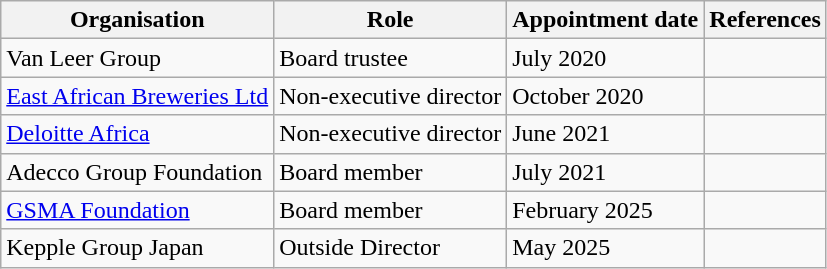<table class="wikitable sortable mw-collapsible">
<tr>
<th>Organisation</th>
<th>Role</th>
<th>Appointment date</th>
<th>References</th>
</tr>
<tr>
<td>Van Leer Group</td>
<td>Board trustee</td>
<td>July 2020</td>
<td></td>
</tr>
<tr>
<td><a href='#'>East African Breweries Ltd</a></td>
<td>Non-executive director</td>
<td>October 2020</td>
<td></td>
</tr>
<tr>
<td><a href='#'>Deloitte Africa</a></td>
<td>Non-executive director</td>
<td>June 2021</td>
<td></td>
</tr>
<tr>
<td>Adecco Group Foundation</td>
<td>Board member</td>
<td>July 2021</td>
<td></td>
</tr>
<tr>
<td><a href='#'>GSMA Foundation</a></td>
<td>Board member</td>
<td>February 2025</td>
<td></td>
</tr>
<tr>
<td>Kepple Group Japan</td>
<td>Outside Director</td>
<td>May 2025</td>
<td></td>
</tr>
</table>
